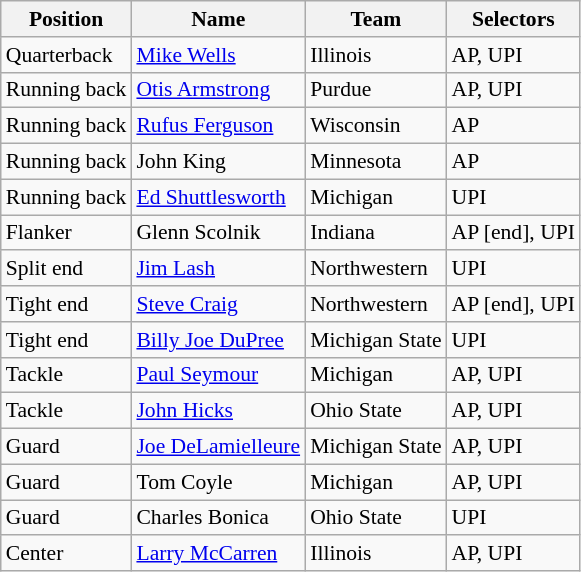<table class="wikitable" style="font-size: 90%">
<tr>
<th>Position</th>
<th>Name</th>
<th>Team</th>
<th>Selectors</th>
</tr>
<tr>
<td>Quarterback</td>
<td><a href='#'>Mike Wells</a></td>
<td>Illinois</td>
<td>AP, UPI</td>
</tr>
<tr>
<td>Running back</td>
<td><a href='#'>Otis Armstrong</a></td>
<td>Purdue</td>
<td>AP, UPI</td>
</tr>
<tr>
<td>Running back</td>
<td><a href='#'>Rufus Ferguson</a></td>
<td>Wisconsin</td>
<td>AP</td>
</tr>
<tr>
<td>Running back</td>
<td>John King</td>
<td>Minnesota</td>
<td>AP</td>
</tr>
<tr>
<td>Running back</td>
<td><a href='#'>Ed Shuttlesworth</a></td>
<td>Michigan</td>
<td>UPI</td>
</tr>
<tr>
<td>Flanker</td>
<td>Glenn Scolnik</td>
<td>Indiana</td>
<td>AP [end], UPI</td>
</tr>
<tr>
<td>Split end</td>
<td><a href='#'>Jim Lash</a></td>
<td>Northwestern</td>
<td>UPI</td>
</tr>
<tr>
<td>Tight end</td>
<td><a href='#'>Steve Craig</a></td>
<td>Northwestern</td>
<td>AP [end], UPI</td>
</tr>
<tr>
<td>Tight end</td>
<td><a href='#'>Billy Joe DuPree</a></td>
<td>Michigan State</td>
<td>UPI</td>
</tr>
<tr>
<td>Tackle</td>
<td><a href='#'>Paul Seymour</a></td>
<td>Michigan</td>
<td>AP, UPI</td>
</tr>
<tr>
<td>Tackle</td>
<td><a href='#'>John Hicks</a></td>
<td>Ohio State</td>
<td>AP, UPI</td>
</tr>
<tr>
<td>Guard</td>
<td><a href='#'>Joe DeLamielleure</a></td>
<td>Michigan State</td>
<td>AP, UPI</td>
</tr>
<tr>
<td>Guard</td>
<td>Tom Coyle</td>
<td>Michigan</td>
<td>AP, UPI</td>
</tr>
<tr>
<td>Guard</td>
<td>Charles Bonica</td>
<td>Ohio State</td>
<td>UPI</td>
</tr>
<tr>
<td>Center</td>
<td><a href='#'>Larry McCarren</a></td>
<td>Illinois</td>
<td>AP, UPI</td>
</tr>
</table>
